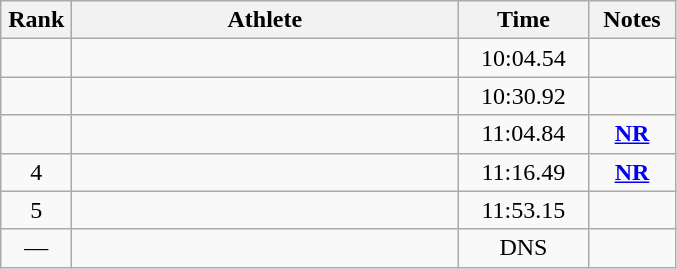<table class="wikitable sortable" style="text-align:center">
<tr>
<th width=40>Rank</th>
<th width=250>Athlete</th>
<th width=80>Time</th>
<th width=50>Notes</th>
</tr>
<tr>
<td></td>
<td align=left></td>
<td>10:04.54</td>
<td></td>
</tr>
<tr>
<td></td>
<td align=left></td>
<td>10:30.92</td>
<td></td>
</tr>
<tr>
<td></td>
<td align=left></td>
<td>11:04.84</td>
<td><strong><a href='#'>NR</a></strong></td>
</tr>
<tr>
<td>4</td>
<td align=left></td>
<td>11:16.49</td>
<td><strong><a href='#'>NR</a></strong></td>
</tr>
<tr>
<td>5</td>
<td align=left></td>
<td>11:53.15</td>
<td></td>
</tr>
<tr>
<td>—</td>
<td align=left></td>
<td>DNS</td>
<td></td>
</tr>
</table>
